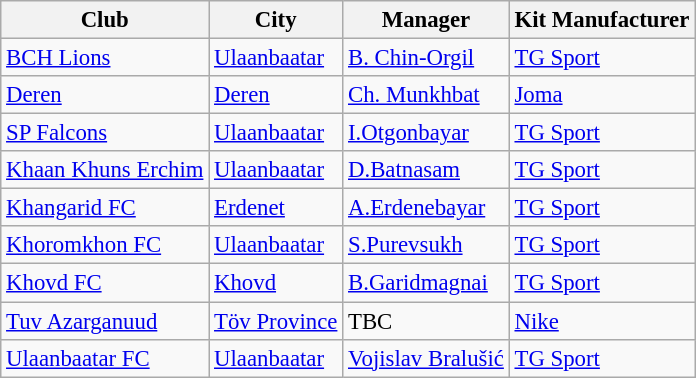<table class="wikitable sortable" style="font-size:95%">
<tr>
<th>Club</th>
<th>City</th>
<th>Manager</th>
<th>Kit Manufacturer</th>
</tr>
<tr>
<td><a href='#'>BCH Lions</a></td>
<td><a href='#'>Ulaanbaatar</a></td>
<td> <a href='#'>B. Chin-Orgil</a></td>
<td><a href='#'>TG Sport</a></td>
</tr>
<tr>
<td><a href='#'>Deren</a></td>
<td><a href='#'>Deren</a></td>
<td> <a href='#'>Ch. Munkhbat</a></td>
<td><a href='#'>Joma</a></td>
</tr>
<tr>
<td><a href='#'>SP Falcons</a></td>
<td><a href='#'>Ulaanbaatar</a></td>
<td> <a href='#'>I.Otgonbayar</a></td>
<td><a href='#'>TG Sport</a></td>
</tr>
<tr>
<td><a href='#'>Khaan Khuns Erchim</a></td>
<td><a href='#'>Ulaanbaatar</a></td>
<td> <a href='#'>D.Batnasam</a></td>
<td><a href='#'>TG Sport</a></td>
</tr>
<tr>
<td><a href='#'>Khangarid FC</a></td>
<td><a href='#'>Erdenet</a></td>
<td> <a href='#'>A.Erdenebayar</a></td>
<td><a href='#'>TG Sport</a></td>
</tr>
<tr>
<td><a href='#'>Khoromkhon FC</a></td>
<td><a href='#'>Ulaanbaatar</a></td>
<td> <a href='#'>S.Purevsukh</a></td>
<td><a href='#'>TG Sport</a></td>
</tr>
<tr>
<td><a href='#'>Khovd FC</a></td>
<td><a href='#'>Khovd</a></td>
<td> <a href='#'>B.Garidmagnai</a></td>
<td><a href='#'>TG Sport</a></td>
</tr>
<tr>
<td><a href='#'>Tuv Azarganuud</a></td>
<td><a href='#'>Töv Province</a></td>
<td>TBC</td>
<td><a href='#'>Nike</a></td>
</tr>
<tr>
<td><a href='#'>Ulaanbaatar FC</a></td>
<td><a href='#'>Ulaanbaatar</a></td>
<td> <a href='#'>Vojislav Bralušić</a></td>
<td><a href='#'>TG Sport</a></td>
</tr>
</table>
